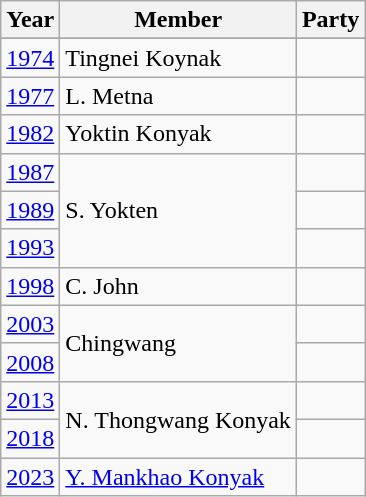<table class="wikitable sortable">
<tr>
<th>Year</th>
<th>Member</th>
<th colspan="2">Party</th>
</tr>
<tr>
</tr>
<tr>
<td><a href='#'>1974</a></td>
<td>Tingnei Koynak</td>
<td></td>
</tr>
<tr>
<td><a href='#'>1977</a></td>
<td>L. Metna</td>
<td></td>
</tr>
<tr>
<td><a href='#'>1982</a></td>
<td>Yoktin Konyak</td>
</tr>
<tr>
<td><a href='#'>1987</a></td>
<td rowspan=3>S. Yokten</td>
<td></td>
</tr>
<tr>
<td><a href='#'>1989</a></td>
<td></td>
</tr>
<tr>
<td><a href='#'>1993</a></td>
<td></td>
</tr>
<tr>
<td><a href='#'>1998</a></td>
<td>C. John</td>
<td></td>
</tr>
<tr>
<td><a href='#'>2003</a></td>
<td rowspan=2>Chingwang</td>
<td></td>
</tr>
<tr>
<td><a href='#'>2008</a></td>
</tr>
<tr>
<td><a href='#'>2013</a></td>
<td rowspan=2>N. Thongwang Konyak</td>
<td></td>
</tr>
<tr>
<td><a href='#'>2018</a></td>
</tr>
<tr>
<td><a href='#'>2023</a></td>
<td><a href='#'>Y. Mankhao Konyak</a></td>
<td></td>
</tr>
</table>
